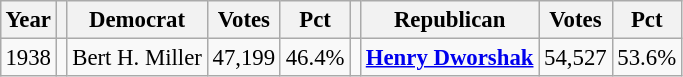<table class="wikitable" style="margin:0.5em ; font-size:95%">
<tr>
<th>Year</th>
<th></th>
<th>Democrat</th>
<th>Votes</th>
<th>Pct</th>
<th></th>
<th>Republican</th>
<th>Votes</th>
<th>Pct</th>
</tr>
<tr>
<td>1938</td>
<td></td>
<td>Bert H. Miller</td>
<td>47,199</td>
<td>46.4%</td>
<td></td>
<td><strong><a href='#'>Henry Dworshak</a></strong></td>
<td>54,527</td>
<td>53.6%</td>
</tr>
</table>
